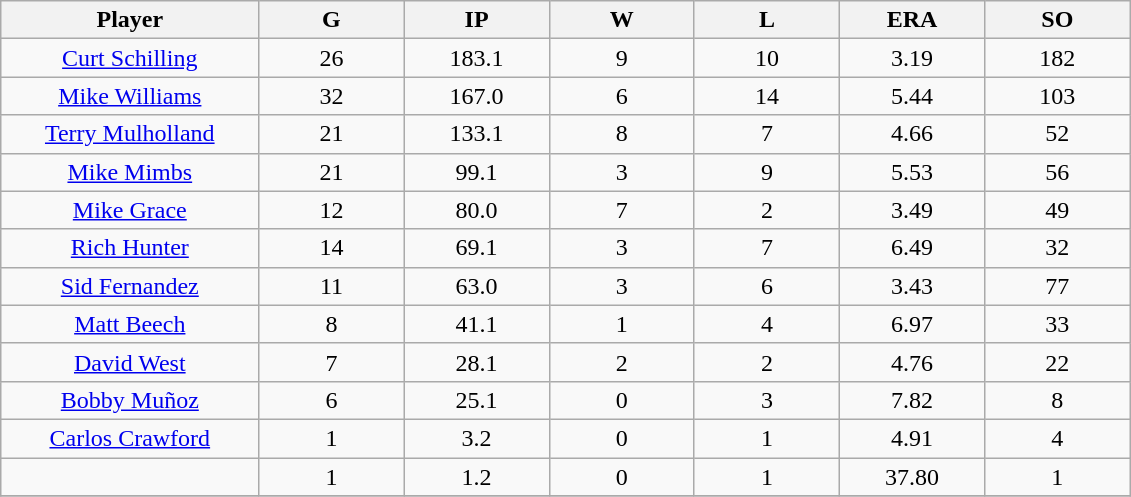<table class="wikitable sortable">
<tr>
<th bgcolor="#DDDDFF" width="16%">Player</th>
<th bgcolor="#DDDDFF" width="9%">G</th>
<th bgcolor="#DDDDFF" width="9%">IP</th>
<th bgcolor="#DDDDFF" width="9%">W</th>
<th bgcolor="#DDDDFF" width="9%">L</th>
<th bgcolor="#DDDDFF" width="9%">ERA</th>
<th bgcolor="#DDDDFF" width="9%">SO</th>
</tr>
<tr align="center">
<td><a href='#'>Curt Schilling</a></td>
<td>26</td>
<td>183.1</td>
<td>9</td>
<td>10</td>
<td>3.19</td>
<td>182</td>
</tr>
<tr align=center>
<td><a href='#'>Mike Williams</a></td>
<td>32</td>
<td>167.0</td>
<td>6</td>
<td>14</td>
<td>5.44</td>
<td>103</td>
</tr>
<tr align=center>
<td><a href='#'>Terry Mulholland</a></td>
<td>21</td>
<td>133.1</td>
<td>8</td>
<td>7</td>
<td>4.66</td>
<td>52</td>
</tr>
<tr align=center>
<td><a href='#'>Mike Mimbs</a></td>
<td>21</td>
<td>99.1</td>
<td>3</td>
<td>9</td>
<td>5.53</td>
<td>56</td>
</tr>
<tr align=center>
<td><a href='#'>Mike Grace</a></td>
<td>12</td>
<td>80.0</td>
<td>7</td>
<td>2</td>
<td>3.49</td>
<td>49</td>
</tr>
<tr align=center>
<td><a href='#'>Rich Hunter</a></td>
<td>14</td>
<td>69.1</td>
<td>3</td>
<td>7</td>
<td>6.49</td>
<td>32</td>
</tr>
<tr align=center>
<td><a href='#'>Sid Fernandez</a></td>
<td>11</td>
<td>63.0</td>
<td>3</td>
<td>6</td>
<td>3.43</td>
<td>77</td>
</tr>
<tr align=center>
<td><a href='#'>Matt Beech</a></td>
<td>8</td>
<td>41.1</td>
<td>1</td>
<td>4</td>
<td>6.97</td>
<td>33</td>
</tr>
<tr align=center>
<td><a href='#'>David West</a></td>
<td>7</td>
<td>28.1</td>
<td>2</td>
<td>2</td>
<td>4.76</td>
<td>22</td>
</tr>
<tr align=center>
<td><a href='#'>Bobby Muñoz</a></td>
<td>6</td>
<td>25.1</td>
<td>0</td>
<td>3</td>
<td>7.82</td>
<td>8</td>
</tr>
<tr align=center>
<td><a href='#'>Carlos Crawford</a></td>
<td>1</td>
<td>3.2</td>
<td>0</td>
<td>1</td>
<td>4.91</td>
<td>4</td>
</tr>
<tr align=center>
<td></td>
<td>1</td>
<td>1.2</td>
<td>0</td>
<td>1</td>
<td>37.80</td>
<td>1</td>
</tr>
<tr align="center">
</tr>
</table>
